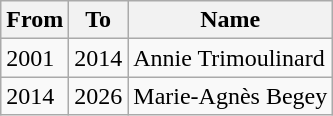<table class="wikitable">
<tr>
<th>From</th>
<th>To</th>
<th>Name</th>
</tr>
<tr>
<td>2001</td>
<td>2014</td>
<td>Annie Trimoulinard</td>
</tr>
<tr>
<td>2014</td>
<td>2026</td>
<td>Marie-Agnès Begey</td>
</tr>
</table>
